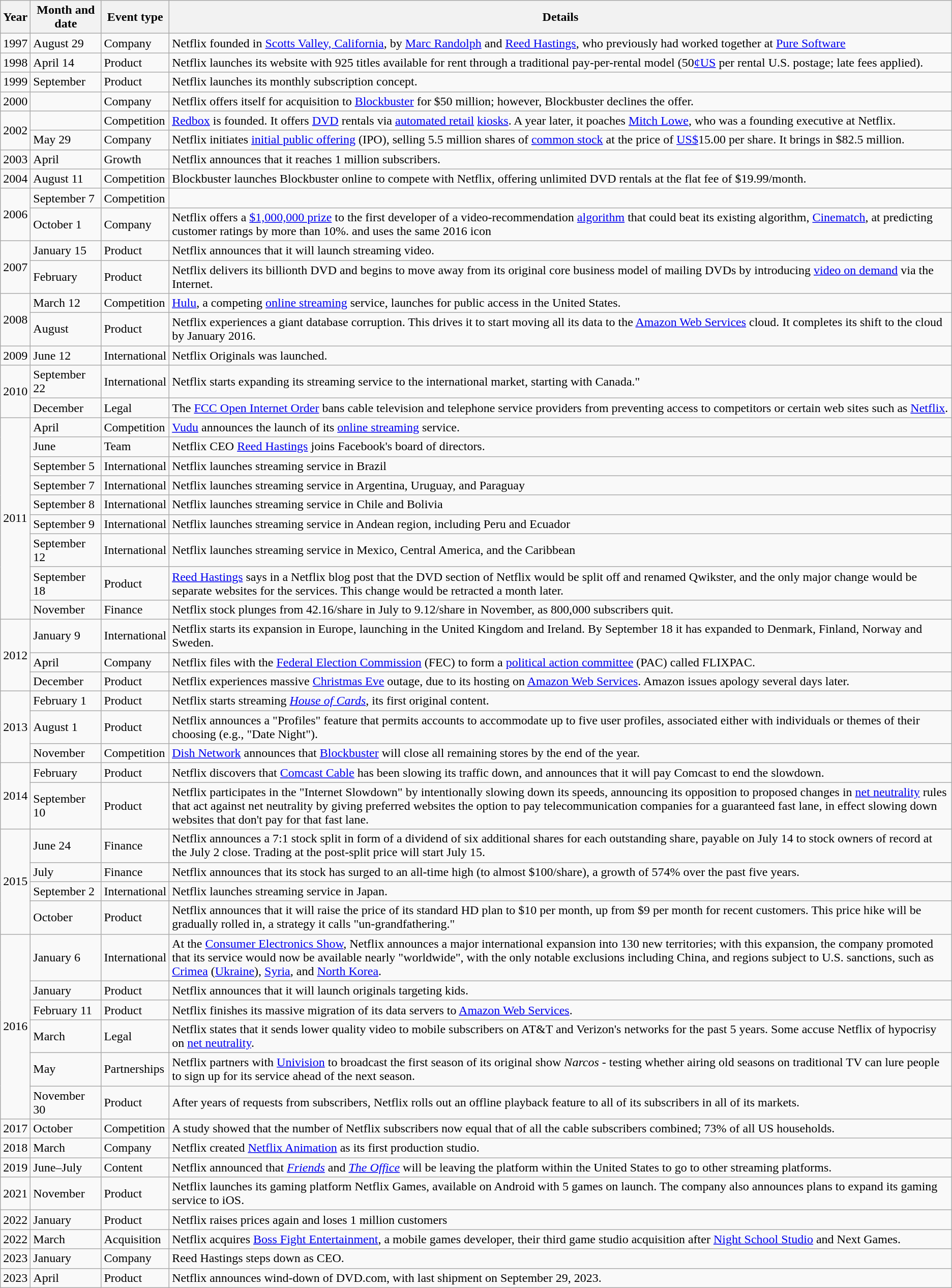<table class="wikitable sortable" border="1">
<tr>
<th>Year</th>
<th>Month and date</th>
<th>Event type</th>
<th>Details</th>
</tr>
<tr>
<td>1997</td>
<td>August 29</td>
<td>Company</td>
<td>Netflix founded in <a href='#'>Scotts Valley, California</a>, by <a href='#'>Marc Randolph</a> and <a href='#'>Reed Hastings</a>, who previously had worked together at <a href='#'>Pure Software</a></td>
</tr>
<tr>
<td>1998</td>
<td>April 14</td>
<td>Product</td>
<td>Netflix launches its website with 925 titles available for rent through a traditional pay-per-rental model (50<a href='#'>¢US</a> per rental U.S. postage; late fees applied).</td>
</tr>
<tr>
<td>1999</td>
<td>September</td>
<td>Product</td>
<td>Netflix launches its monthly subscription concept.</td>
</tr>
<tr>
<td>2000</td>
<td></td>
<td>Company</td>
<td>Netflix offers itself for acquisition to <a href='#'>Blockbuster</a> for $50 million; however, Blockbuster declines the offer.</td>
</tr>
<tr>
<td rowspan=2>2002</td>
<td></td>
<td>Competition</td>
<td><a href='#'>Redbox</a> is founded. It offers <a href='#'>DVD</a> rentals via <a href='#'>automated retail</a> <a href='#'>kiosks</a>. A year later, it poaches <a href='#'>Mitch Lowe</a>, who was a founding executive at Netflix.</td>
</tr>
<tr>
<td>May 29</td>
<td>Company</td>
<td>Netflix initiates <a href='#'>initial public offering</a> (IPO), selling 5.5 million shares of <a href='#'>common stock</a> at the price of <a href='#'>US$</a>15.00 per share. It brings in $82.5 million.</td>
</tr>
<tr>
<td>2003</td>
<td>April</td>
<td>Growth</td>
<td>Netflix announces that it reaches 1 million subscribers.</td>
</tr>
<tr>
<td>2004</td>
<td>August 11</td>
<td>Competition</td>
<td>Blockbuster launches Blockbuster online to compete with Netflix, offering unlimited DVD rentals at the flat fee of $19.99/month.</td>
</tr>
<tr>
<td rowspan=2>2006</td>
<td>September 7</td>
<td>Competition</td>
<td></td>
</tr>
<tr>
<td>October 1</td>
<td>Company</td>
<td>Netflix offers a <a href='#'>$1,000,000 prize</a> to the first developer of a video-recommendation <a href='#'>algorithm</a> that could beat its existing algorithm, <a href='#'>Cinematch</a>, at predicting customer ratings by more than 10%. and uses the same 2016 icon</td>
</tr>
<tr>
<td rowspan=2>2007</td>
<td>January 15</td>
<td>Product</td>
<td>Netflix announces that it will launch streaming video.</td>
</tr>
<tr>
<td>February</td>
<td>Product</td>
<td>Netflix delivers its billionth DVD and begins to move away from its original core business model of mailing DVDs by introducing <a href='#'>video on demand</a> via the Internet.</td>
</tr>
<tr>
<td rowspan=2>2008</td>
<td>March 12</td>
<td>Competition</td>
<td><a href='#'>Hulu</a>, a competing <a href='#'>online streaming</a> service, launches for public access in the United States.</td>
</tr>
<tr>
<td>August</td>
<td>Product</td>
<td>Netflix experiences a giant database corruption. This drives it to start moving all its data to the <a href='#'>Amazon Web Services</a> cloud. It completes its shift to the cloud by January 2016.</td>
</tr>
<tr>
<td>2009</td>
<td>June 12</td>
<td>International</td>
<td>Netflix Originals was launched.</td>
</tr>
<tr>
<td rowspan=2>2010</td>
<td>September 22</td>
<td>International</td>
<td>Netflix starts expanding its streaming service to the international market, starting with Canada."</td>
</tr>
<tr>
<td>December</td>
<td>Legal</td>
<td>The <a href='#'>FCC Open Internet Order</a> bans cable television and telephone service providers from preventing access to competitors or certain web sites such as <a href='#'>Netflix</a>.</td>
</tr>
<tr>
<td rowspan=9>2011</td>
<td>April</td>
<td>Competition</td>
<td><a href='#'>Vudu</a> announces the launch of its <a href='#'>online streaming</a> service.</td>
</tr>
<tr>
<td>June</td>
<td>Team</td>
<td>Netflix CEO <a href='#'>Reed Hastings</a> joins Facebook's board of directors.</td>
</tr>
<tr>
<td>September 5</td>
<td>International</td>
<td>Netflix launches streaming service in Brazil</td>
</tr>
<tr>
<td>September 7</td>
<td>International</td>
<td>Netflix launches streaming service in Argentina, Uruguay, and Paraguay</td>
</tr>
<tr>
<td>September 8</td>
<td>International</td>
<td>Netflix launches streaming service in Chile and Bolivia</td>
</tr>
<tr>
<td>September 9</td>
<td>International</td>
<td>Netflix launches streaming service in Andean region, including Peru and Ecuador</td>
</tr>
<tr>
<td>September 12</td>
<td>International</td>
<td>Netflix launches streaming service in Mexico, Central America, and the Caribbean</td>
</tr>
<tr>
<td>September 18</td>
<td>Product</td>
<td><a href='#'>Reed Hastings</a> says in a Netflix blog post that the DVD section of Netflix would be split off and renamed Qwikster, and the only major change would be separate websites for the services. This change would be retracted a month later.</td>
</tr>
<tr>
<td>November</td>
<td>Finance</td>
<td>Netflix stock plunges from 42.16/share in July to 9.12/share in November, as 800,000 subscribers quit.</td>
</tr>
<tr>
<td rowspan=3>2012</td>
<td>January 9</td>
<td>International</td>
<td>Netflix starts its expansion in Europe, launching in the United Kingdom and Ireland. By September 18 it has expanded to Denmark, Finland, Norway and Sweden.</td>
</tr>
<tr>
<td>April</td>
<td>Company</td>
<td>Netflix files with the <a href='#'>Federal Election Commission</a> (FEC) to form a <a href='#'>political action committee</a> (PAC) called FLIXPAC.</td>
</tr>
<tr>
<td>December</td>
<td>Product</td>
<td>Netflix experiences massive <a href='#'>Christmas Eve</a> outage, due to its hosting on <a href='#'>Amazon Web Services</a>. Amazon issues apology several days later.</td>
</tr>
<tr>
<td rowspan=3>2013</td>
<td>February 1</td>
<td>Product</td>
<td>Netflix starts streaming <a href='#'><em>House of Cards</em></a>, its first original content.</td>
</tr>
<tr>
<td>August 1</td>
<td>Product</td>
<td>Netflix announces a "Profiles" feature that permits accounts to accommodate up to five user profiles, associated either with individuals or themes of their choosing (e.g., "Date Night").</td>
</tr>
<tr>
<td>November</td>
<td>Competition</td>
<td><a href='#'>Dish Network</a> announces that <a href='#'>Blockbuster</a> will close all remaining stores by the end of the year.</td>
</tr>
<tr>
<td rowspan=2>2014</td>
<td>February</td>
<td>Product</td>
<td>Netflix discovers that <a href='#'>Comcast Cable</a> has been slowing its traffic down, and announces that it will pay Comcast to end the slowdown.</td>
</tr>
<tr>
<td>September 10</td>
<td>Product</td>
<td>Netflix participates in the "Internet Slowdown" by intentionally slowing down its speeds, announcing its opposition to proposed changes in <a href='#'>net neutrality</a> rules that act against net neutrality by giving preferred websites the option to pay telecommunication companies for a guaranteed fast lane, in effect slowing down websites that don't pay for that fast lane.</td>
</tr>
<tr>
<td rowspan=4>2015</td>
<td>June 24</td>
<td>Finance</td>
<td>Netflix announces a 7:1 stock split in form of a dividend of six additional shares for each outstanding share, payable on July 14 to stock owners of record at the July 2 close. Trading at the post-split price will start July 15.</td>
</tr>
<tr>
<td>July</td>
<td>Finance</td>
<td>Netflix announces that its stock has surged to an all-time high (to almost $100/share), a growth of 574% over the past five years.</td>
</tr>
<tr>
<td>September 2</td>
<td>International</td>
<td>Netflix launches streaming service in Japan.</td>
</tr>
<tr>
<td>October</td>
<td>Product</td>
<td>Netflix announces that it will raise the price of its standard HD plan to $10 per month, up from $9 per month for recent customers. This price hike will be gradually rolled in, a strategy it calls "un-grandfathering."</td>
</tr>
<tr>
<td rowspan=6>2016</td>
<td>January 6</td>
<td>International</td>
<td>At the <a href='#'>Consumer Electronics Show</a>, Netflix announces a major international expansion into 130 new territories; with this expansion, the company promoted that its service would now be available nearly "worldwide", with the only notable exclusions including China, and regions subject to U.S. sanctions, such as <a href='#'>Crimea</a> (<a href='#'>Ukraine</a>), <a href='#'>Syria</a>, and <a href='#'>North Korea</a>.</td>
</tr>
<tr>
<td>January</td>
<td>Product</td>
<td>Netflix announces that it will launch originals targeting kids.</td>
</tr>
<tr>
<td>February 11</td>
<td>Product</td>
<td>Netflix finishes its massive migration of its data servers to <a href='#'>Amazon Web Services</a>.</td>
</tr>
<tr>
<td>March</td>
<td>Legal</td>
<td>Netflix states that it sends lower quality video to mobile subscribers on AT&T and Verizon's networks for the past 5 years. Some accuse Netflix of hypocrisy on <a href='#'>net neutrality</a>.</td>
</tr>
<tr>
<td>May</td>
<td>Partnerships</td>
<td>Netflix partners with <a href='#'>Univision</a> to broadcast the first season of its original show <em>Narcos</em> - testing whether airing old seasons on traditional TV can lure people to sign up for its service ahead of the next season.</td>
</tr>
<tr>
<td>November 30</td>
<td>Product</td>
<td>After years of requests from subscribers, Netflix rolls out an offline playback feature to all of its subscribers in all of its markets.</td>
</tr>
<tr>
<td>2017</td>
<td>October</td>
<td>Competition</td>
<td>A study showed that the number of Netflix subscribers now equal that of all the cable subscribers combined; 73% of all US households.</td>
</tr>
<tr>
<td>2018</td>
<td>March</td>
<td>Company</td>
<td>Netflix created <a href='#'>Netflix Animation</a> as its first production studio.</td>
</tr>
<tr>
<td>2019</td>
<td>June–July</td>
<td>Content</td>
<td>Netflix announced that <em><a href='#'>Friends</a></em> and <em><a href='#'>The Office</a></em> will be leaving the platform within the United States to go to other streaming platforms.</td>
</tr>
<tr>
<td>2021</td>
<td>November</td>
<td>Product</td>
<td>Netflix launches its gaming platform Netflix Games, available on Android with 5 games on launch. The company also announces plans to expand its gaming service to iOS.</td>
</tr>
<tr>
<td>2022</td>
<td>January</td>
<td>Product</td>
<td>Netflix raises prices again and loses 1 million customers </td>
</tr>
<tr>
<td>2022</td>
<td>March</td>
<td>Acquisition</td>
<td>Netflix acquires <a href='#'>Boss Fight Entertainment</a>, a mobile games developer, their third game studio acquisition after <a href='#'>Night School Studio</a> and Next Games.</td>
</tr>
<tr>
<td>2023</td>
<td>January</td>
<td>Company</td>
<td>Reed Hastings steps down as CEO.</td>
</tr>
<tr>
<td>2023</td>
<td>April</td>
<td>Product</td>
<td>Netflix announces wind-down of DVD.com, with last shipment on September 29, 2023.</td>
</tr>
</table>
